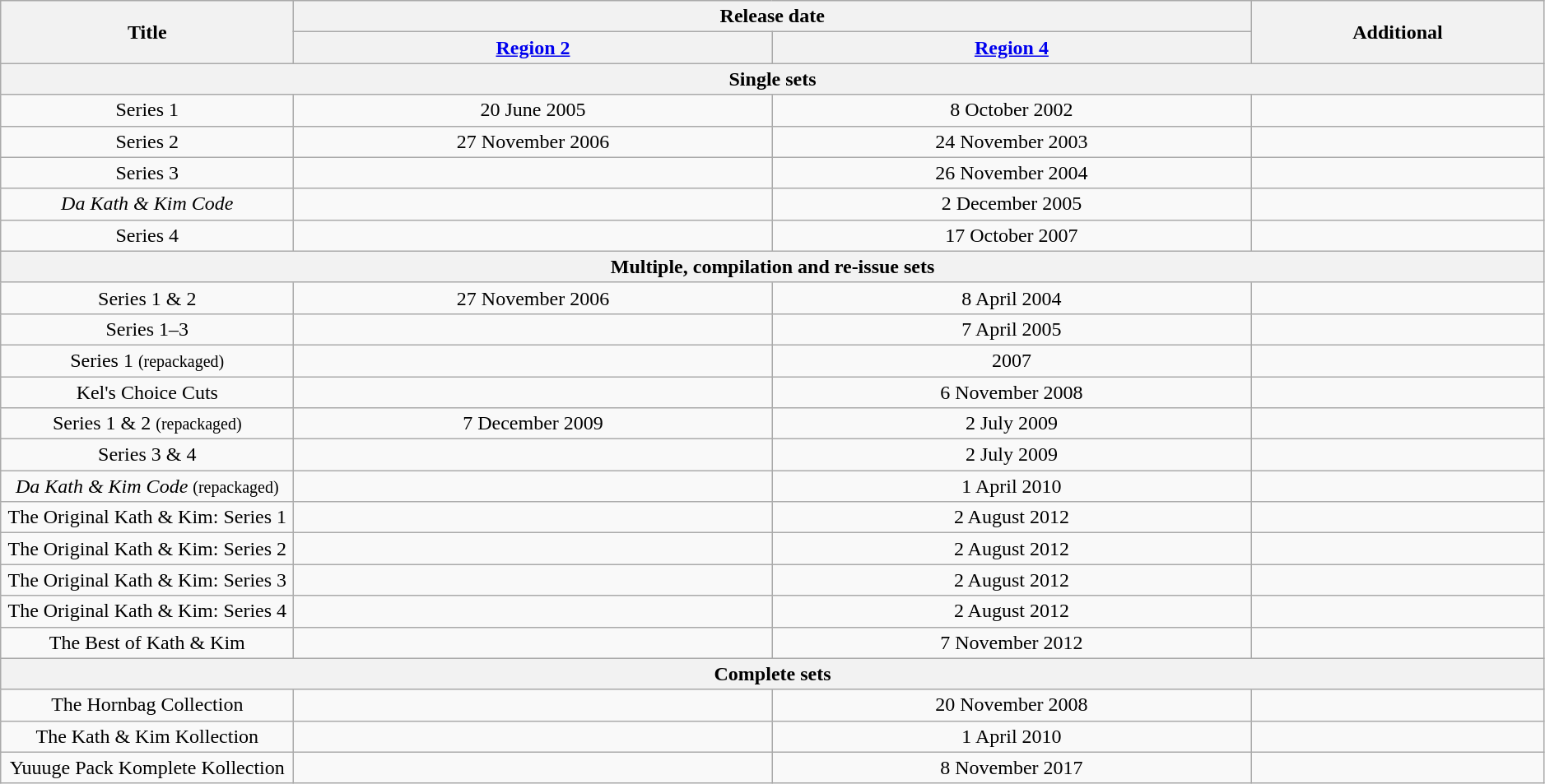<table class="wikitable" style=width:99%;text-align:center>
<tr>
<th style="width:230px;" rowspan="2">Title</th>
<th colspan=2>Release date</th>
<th rowspan=2>Additional</th>
</tr>
<tr>
<th><a href='#'>Region 2</a></th>
<th><a href='#'>Region 4</a></th>
</tr>
<tr>
<th colspan="4">Single sets</th>
</tr>
<tr>
<td>Series 1</td>
<td>20 June 2005</td>
<td>8 October 2002</td>
<td><br></td>
</tr>
<tr>
<td>Series 2</td>
<td>27 November 2006</td>
<td>24 November 2003</td>
<td><br></td>
</tr>
<tr>
<td>Series 3</td>
<td></td>
<td>26 November 2004</td>
<td><br></td>
</tr>
<tr>
<td><em>Da Kath & Kim Code</em></td>
<td></td>
<td>2 December 2005</td>
<td><br></td>
</tr>
<tr>
<td>Series 4</td>
<td></td>
<td>17 October 2007</td>
<td><br></td>
</tr>
<tr>
<th colspan="4">Multiple, compilation and re-issue sets</th>
</tr>
<tr>
<td>Series 1 & 2</td>
<td>27 November 2006</td>
<td>8 April 2004</td>
<td><br></td>
</tr>
<tr>
<td>Series 1–3</td>
<td></td>
<td>7 April 2005</td>
<td><br></td>
</tr>
<tr>
<td>Series 1 <small>(repackaged)</small></td>
<td></td>
<td>2007</td>
<td><br></td>
</tr>
<tr>
<td>Kel's Choice Cuts</td>
<td></td>
<td>6 November 2008</td>
<td><br></td>
</tr>
<tr>
<td>Series 1 & 2 <small>(repackaged)</small></td>
<td>7 December 2009</td>
<td>2 July 2009</td>
<td><br></td>
</tr>
<tr>
<td>Series 3 & 4</td>
<td></td>
<td>2 July 2009</td>
<td><br></td>
</tr>
<tr>
<td><em>Da Kath & Kim Code</em> <small>(repackaged)</small></td>
<td></td>
<td>1 April 2010</td>
<td><br></td>
</tr>
<tr>
<td>The Original Kath & Kim: Series 1</td>
<td></td>
<td>2 August 2012</td>
<td><br></td>
</tr>
<tr>
<td>The Original Kath & Kim: Series 2</td>
<td></td>
<td>2 August 2012</td>
<td><br></td>
</tr>
<tr>
<td>The Original Kath & Kim: Series 3</td>
<td></td>
<td>2 August 2012</td>
<td><br></td>
</tr>
<tr>
<td>The Original Kath & Kim: Series 4</td>
<td></td>
<td>2 August 2012</td>
<td><br></td>
</tr>
<tr>
<td>The Best of Kath & Kim</td>
<td></td>
<td>7 November 2012</td>
<td><br></td>
</tr>
<tr>
<th colspan="4">Complete sets</th>
</tr>
<tr>
<td>The Hornbag Collection</td>
<td></td>
<td>20 November 2008</td>
<td><br></td>
</tr>
<tr>
<td>The Kath & Kim Kollection</td>
<td></td>
<td>1 April 2010</td>
<td><br></td>
</tr>
<tr>
<td>Yuuuge Pack Komplete Kollection</td>
<td></td>
<td>8 November 2017</td>
<td><br></td>
</tr>
</table>
